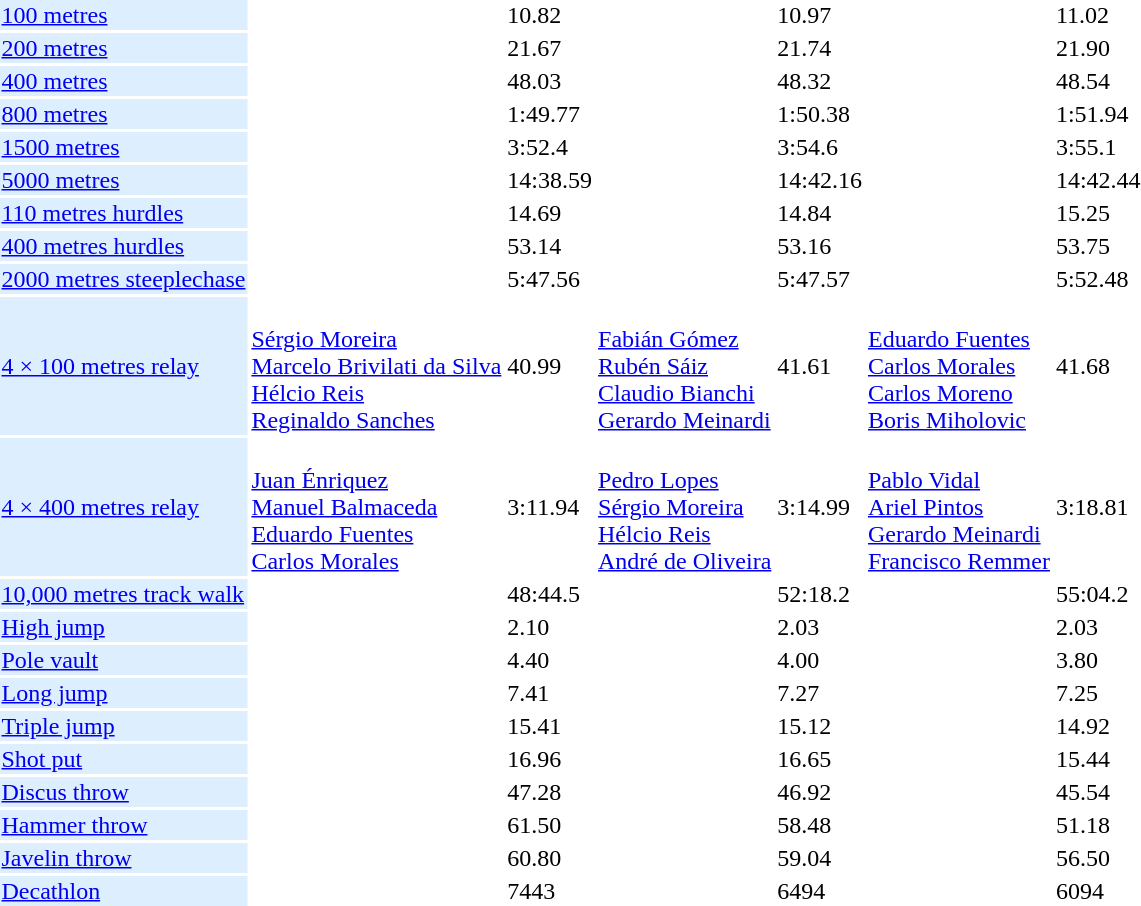<table>
<tr>
<td bgcolor = DDEEFF><a href='#'>100 metres</a></td>
<td></td>
<td>10.82</td>
<td></td>
<td>10.97</td>
<td></td>
<td>11.02</td>
</tr>
<tr>
<td bgcolor = DDEEFF><a href='#'>200 metres</a></td>
<td></td>
<td>21.67</td>
<td></td>
<td>21.74</td>
<td></td>
<td>21.90</td>
</tr>
<tr>
<td bgcolor = DDEEFF><a href='#'>400 metres</a></td>
<td></td>
<td>48.03</td>
<td></td>
<td>48.32</td>
<td></td>
<td>48.54</td>
</tr>
<tr>
<td bgcolor = DDEEFF><a href='#'>800 metres</a></td>
<td></td>
<td>1:49.77</td>
<td></td>
<td>1:50.38</td>
<td></td>
<td>1:51.94</td>
</tr>
<tr>
<td bgcolor = DDEEFF><a href='#'>1500 metres</a></td>
<td></td>
<td>3:52.4</td>
<td></td>
<td>3:54.6</td>
<td></td>
<td>3:55.1</td>
</tr>
<tr>
<td bgcolor = DDEEFF><a href='#'>5000 metres</a></td>
<td></td>
<td>14:38.59</td>
<td></td>
<td>14:42.16</td>
<td></td>
<td>14:42.44</td>
</tr>
<tr>
<td bgcolor = DDEEFF><a href='#'>110 metres hurdles</a></td>
<td></td>
<td>14.69</td>
<td></td>
<td>14.84</td>
<td></td>
<td>15.25</td>
</tr>
<tr>
<td bgcolor = DDEEFF><a href='#'>400 metres hurdles</a></td>
<td></td>
<td>53.14</td>
<td></td>
<td>53.16</td>
<td></td>
<td>53.75</td>
</tr>
<tr>
<td bgcolor = DDEEFF><a href='#'>2000 metres steeplechase</a></td>
<td></td>
<td>5:47.56</td>
<td></td>
<td>5:47.57</td>
<td></td>
<td>5:52.48</td>
</tr>
<tr>
<td bgcolor = DDEEFF><a href='#'>4 × 100 metres relay</a></td>
<td><br><a href='#'>Sérgio Moreira</a><br><a href='#'>Marcelo Brivilati da Silva</a><br><a href='#'>Hélcio Reis</a><br><a href='#'>Reginaldo Sanches</a></td>
<td>40.99</td>
<td><br><a href='#'>Fabián Gómez</a><br><a href='#'>Rubén Sáiz</a><br><a href='#'>Claudio Bianchi</a><br><a href='#'>Gerardo Meinardi</a></td>
<td>41.61</td>
<td><br><a href='#'>Eduardo Fuentes</a><br><a href='#'>Carlos Morales</a><br><a href='#'>Carlos Moreno</a><br><a href='#'>Boris Miholovic</a></td>
<td>41.68</td>
</tr>
<tr>
<td bgcolor = DDEEFF><a href='#'>4 × 400 metres relay</a></td>
<td><br><a href='#'>Juan Énriquez</a><br><a href='#'>Manuel Balmaceda</a><br><a href='#'>Eduardo Fuentes</a><br><a href='#'>Carlos Morales</a></td>
<td>3:11.94</td>
<td><br><a href='#'>Pedro Lopes</a><br><a href='#'>Sérgio Moreira</a><br><a href='#'>Hélcio Reis</a><br><a href='#'>André de Oliveira</a></td>
<td>3:14.99</td>
<td><br><a href='#'>Pablo Vidal</a><br><a href='#'>Ariel Pintos</a><br><a href='#'>Gerardo Meinardi</a><br><a href='#'>Francisco Remmer</a></td>
<td>3:18.81</td>
</tr>
<tr>
<td bgcolor = DDEEFF><a href='#'>10,000 metres track walk</a></td>
<td></td>
<td>48:44.5</td>
<td></td>
<td>52:18.2</td>
<td></td>
<td>55:04.2</td>
</tr>
<tr>
<td bgcolor = DDEEFF><a href='#'>High jump</a></td>
<td></td>
<td>2.10</td>
<td></td>
<td>2.03</td>
<td></td>
<td>2.03</td>
</tr>
<tr>
<td bgcolor = DDEEFF><a href='#'>Pole vault</a></td>
<td></td>
<td>4.40</td>
<td></td>
<td>4.00</td>
<td></td>
<td>3.80</td>
</tr>
<tr>
<td bgcolor = DDEEFF><a href='#'>Long jump</a></td>
<td></td>
<td>7.41</td>
<td></td>
<td>7.27</td>
<td></td>
<td>7.25</td>
</tr>
<tr>
<td bgcolor = DDEEFF><a href='#'>Triple jump</a></td>
<td></td>
<td>15.41</td>
<td></td>
<td>15.12</td>
<td></td>
<td>14.92</td>
</tr>
<tr>
<td bgcolor = DDEEFF><a href='#'>Shot put</a></td>
<td></td>
<td>16.96</td>
<td></td>
<td>16.65</td>
<td></td>
<td>15.44</td>
</tr>
<tr>
<td bgcolor = DDEEFF><a href='#'>Discus throw</a></td>
<td></td>
<td>47.28</td>
<td></td>
<td>46.92</td>
<td></td>
<td>45.54</td>
</tr>
<tr>
<td bgcolor = DDEEFF><a href='#'>Hammer throw</a></td>
<td></td>
<td>61.50</td>
<td></td>
<td>58.48</td>
<td></td>
<td>51.18</td>
</tr>
<tr>
<td bgcolor = DDEEFF><a href='#'>Javelin throw</a></td>
<td></td>
<td>60.80</td>
<td></td>
<td>59.04</td>
<td></td>
<td>56.50</td>
</tr>
<tr>
<td bgcolor = DDEEFF><a href='#'>Decathlon</a></td>
<td></td>
<td>7443</td>
<td></td>
<td>6494</td>
<td></td>
<td>6094</td>
</tr>
</table>
